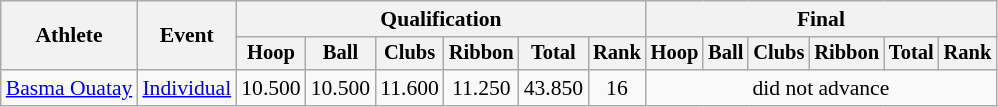<table class=wikitable style="font-size:90%">
<tr>
<th rowspan=2>Athlete</th>
<th rowspan=2>Event</th>
<th colspan=6>Qualification</th>
<th colspan=6>Final</th>
</tr>
<tr style="font-size:95%">
<th>Hoop</th>
<th>Ball</th>
<th>Clubs</th>
<th>Ribbon</th>
<th>Total</th>
<th>Rank</th>
<th>Hoop</th>
<th>Ball</th>
<th>Clubs</th>
<th>Ribbon</th>
<th>Total</th>
<th>Rank</th>
</tr>
<tr align=center>
<td align=left><a href='#'>Basma Ouatay</a></td>
<td align=left><a href='#'>Individual</a></td>
<td>10.500</td>
<td>10.500</td>
<td>11.600</td>
<td>11.250</td>
<td>43.850</td>
<td>16</td>
<td colspan=6>did not advance</td>
</tr>
</table>
